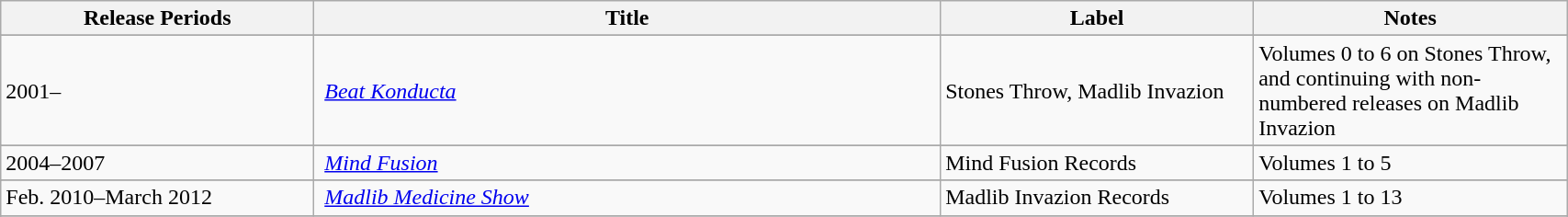<table class="wikitable" width="90%" style="margin-left:1em">
<tr>
<th width="20%">Release Periods</th>
<th width="40%">Title</th>
<th width="20%">Label</th>
<th>Notes</th>
</tr>
<tr>
</tr>
<tr>
<td>2001–</td>
<td> <em><a href='#'>Beat Konducta</a></em></td>
<td>Stones Throw, Madlib Invazion</td>
<td>Volumes 0 to 6 on Stones Throw, and continuing with non-numbered releases on Madlib Invazion</td>
</tr>
<tr>
</tr>
<tr>
<td>2004–2007</td>
<td> <em><a href='#'>Mind Fusion</a></em></td>
<td>Mind Fusion Records</td>
<td>Volumes 1 to 5</td>
</tr>
<tr>
</tr>
<tr>
<td>Feb. 2010–March 2012</td>
<td> <em><a href='#'>Madlib Medicine Show</a></em></td>
<td>Madlib Invazion Records</td>
<td>Volumes 1 to 13</td>
</tr>
<tr>
</tr>
<tr>
</tr>
</table>
